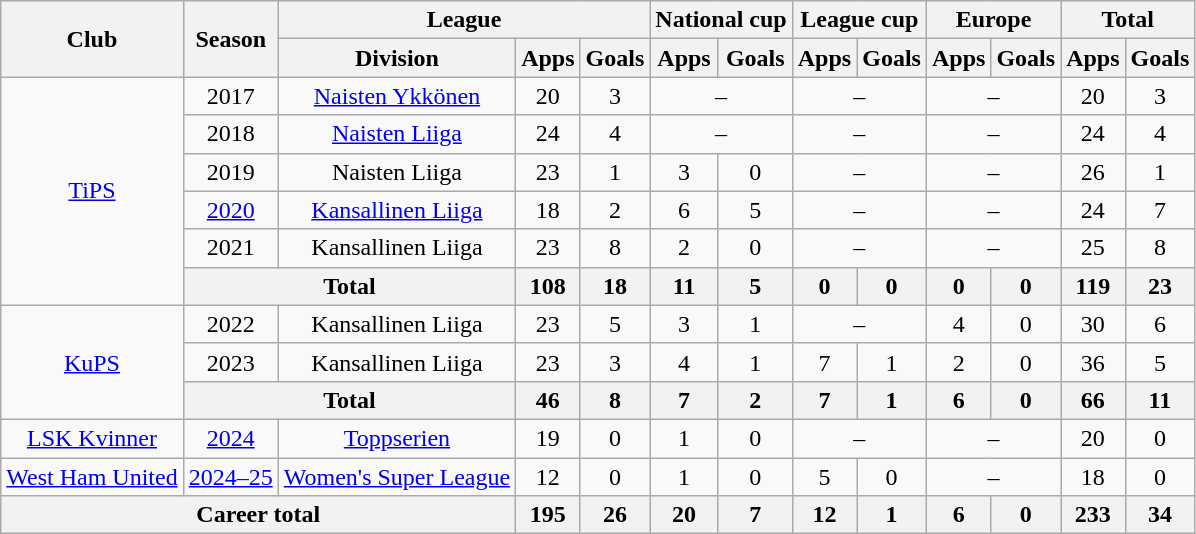<table class="wikitable" style="text-align:center">
<tr>
<th rowspan="2">Club</th>
<th rowspan="2">Season</th>
<th colspan="3">League</th>
<th colspan="2">National cup</th>
<th colspan="2">League cup</th>
<th colspan="2">Europe</th>
<th colspan="2">Total</th>
</tr>
<tr>
<th>Division</th>
<th>Apps</th>
<th>Goals</th>
<th>Apps</th>
<th>Goals</th>
<th>Apps</th>
<th>Goals</th>
<th>Apps</th>
<th>Goals</th>
<th>Apps</th>
<th>Goals</th>
</tr>
<tr>
<td rowspan="6"><a href='#'>TiPS</a></td>
<td>2017</td>
<td><a href='#'>Naisten Ykkönen</a></td>
<td>20</td>
<td>3</td>
<td colspan=2>–</td>
<td colspan=2>–</td>
<td colspan=2>–</td>
<td>20</td>
<td>3</td>
</tr>
<tr>
<td>2018</td>
<td><a href='#'>Naisten Liiga</a></td>
<td>24</td>
<td>4</td>
<td colspan=2>–</td>
<td colspan=2>–</td>
<td colspan=2>–</td>
<td>24</td>
<td>4</td>
</tr>
<tr>
<td>2019</td>
<td>Naisten Liiga</td>
<td>23</td>
<td>1</td>
<td>3</td>
<td>0</td>
<td colspan=2>–</td>
<td colspan=2>–</td>
<td>26</td>
<td>1</td>
</tr>
<tr>
<td><a href='#'>2020</a></td>
<td><a href='#'>Kansallinen Liiga</a></td>
<td>18</td>
<td>2</td>
<td>6</td>
<td>5</td>
<td colspan=2>–</td>
<td colspan=2>–</td>
<td>24</td>
<td>7</td>
</tr>
<tr>
<td>2021</td>
<td>Kansallinen Liiga</td>
<td>23</td>
<td>8</td>
<td>2</td>
<td>0</td>
<td colspan=2>–</td>
<td colspan=2>–</td>
<td>25</td>
<td>8</td>
</tr>
<tr>
<th colspan=2>Total</th>
<th>108</th>
<th>18</th>
<th>11</th>
<th>5</th>
<th>0</th>
<th>0</th>
<th>0</th>
<th>0</th>
<th>119</th>
<th>23</th>
</tr>
<tr>
<td rowspan=3><a href='#'>KuPS</a></td>
<td>2022</td>
<td>Kansallinen Liiga</td>
<td>23</td>
<td>5</td>
<td>3</td>
<td>1</td>
<td colspan=2>–</td>
<td>4</td>
<td>0</td>
<td>30</td>
<td>6</td>
</tr>
<tr>
<td>2023</td>
<td>Kansallinen Liiga</td>
<td>23</td>
<td>3</td>
<td>4</td>
<td>1</td>
<td>7</td>
<td>1</td>
<td>2</td>
<td>0</td>
<td>36</td>
<td>5</td>
</tr>
<tr>
<th colspan=2>Total</th>
<th>46</th>
<th>8</th>
<th>7</th>
<th>2</th>
<th>7</th>
<th>1</th>
<th>6</th>
<th>0</th>
<th>66</th>
<th>11</th>
</tr>
<tr>
<td><a href='#'>LSK Kvinner</a></td>
<td><a href='#'>2024</a></td>
<td><a href='#'>Toppserien</a></td>
<td>19</td>
<td>0</td>
<td>1</td>
<td>0</td>
<td colspan=2>–</td>
<td colspan=2>–</td>
<td>20</td>
<td>0</td>
</tr>
<tr>
<td><a href='#'>West Ham United</a></td>
<td><a href='#'>2024–25</a></td>
<td><a href='#'>Women's Super League</a></td>
<td>12</td>
<td>0</td>
<td>1</td>
<td>0</td>
<td>5</td>
<td>0</td>
<td colspan=2>–</td>
<td>18</td>
<td>0</td>
</tr>
<tr>
<th colspan="3">Career total</th>
<th>195</th>
<th>26</th>
<th>20</th>
<th>7</th>
<th>12</th>
<th>1</th>
<th>6</th>
<th>0</th>
<th>233</th>
<th>34</th>
</tr>
</table>
